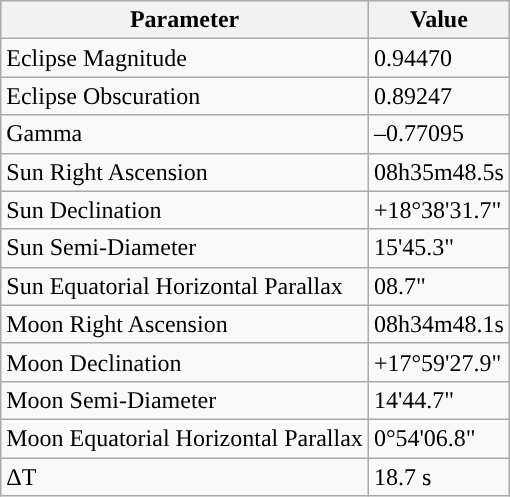<table class="wikitable">
<tr>
<th>Parameter</th>
<th>Value</th>
</tr>
<tr>
<td>Eclipse Magnitude</td>
<td>0.94470</td>
</tr>
<tr>
<td>Eclipse Obscuration</td>
<td>0.89247</td>
</tr>
<tr>
<td>Gamma</td>
<td>–0.77095</td>
</tr>
<tr>
<td>Sun Right Ascension</td>
<td>08h35m48.5s</td>
</tr>
<tr>
<td>Sun Declination</td>
<td>+18°38'31.7"</td>
</tr>
<tr>
<td>Sun Semi-Diameter</td>
<td>15'45.3"</td>
</tr>
<tr>
<td>Sun Equatorial Horizontal Parallax</td>
<td>08.7"</td>
</tr>
<tr>
<td>Moon Right Ascension</td>
<td>08h34m48.1s</td>
</tr>
<tr>
<td>Moon Declination</td>
<td>+17°59'27.9"</td>
</tr>
<tr>
<td>Moon Semi-Diameter</td>
<td>14'44.7"</td>
</tr>
<tr>
<td>Moon Equatorial Horizontal Parallax</td>
<td>0°54'06.8"</td>
</tr>
<tr>
<td>ΔT</td>
<td>18.7 s</td>
</tr>
</table>
